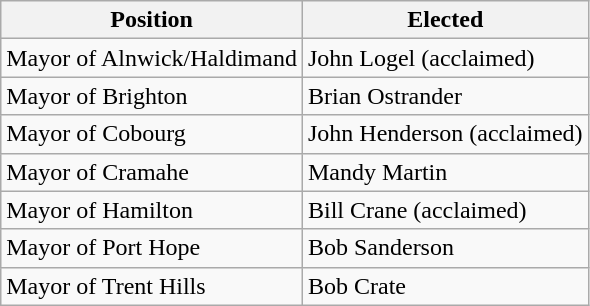<table class="wikitable">
<tr>
<th>Position</th>
<th>Elected</th>
</tr>
<tr>
<td>Mayor of Alnwick/Haldimand</td>
<td>John Logel (acclaimed)</td>
</tr>
<tr>
<td>Mayor of Brighton</td>
<td>Brian Ostrander</td>
</tr>
<tr>
<td>Mayor of Cobourg</td>
<td>John Henderson (acclaimed)</td>
</tr>
<tr>
<td>Mayor of Cramahe</td>
<td>Mandy Martin</td>
</tr>
<tr>
<td>Mayor of Hamilton</td>
<td>Bill Crane (acclaimed)</td>
</tr>
<tr>
<td>Mayor of Port Hope</td>
<td>Bob Sanderson</td>
</tr>
<tr>
<td>Mayor of Trent Hills</td>
<td>Bob Crate</td>
</tr>
</table>
